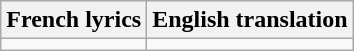<table class="wikitable">
<tr>
<th>French lyrics</th>
<th>English translation</th>
</tr>
<tr style="vertical-align:top; white-space:nowrap;">
<td></td>
<td></td>
</tr>
</table>
